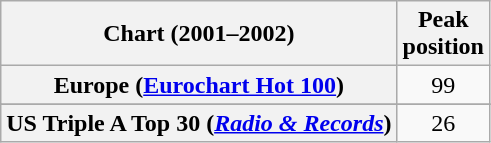<table class="wikitable sortable plainrowheaders" style="text-align:center">
<tr>
<th scope="col">Chart (2001–2002)</th>
<th scope="col">Peak<br>position</th>
</tr>
<tr>
<th scope="row">Europe (<a href='#'>Eurochart Hot 100</a>)</th>
<td>99</td>
</tr>
<tr>
</tr>
<tr>
</tr>
<tr>
</tr>
<tr>
<th scope="row">US Triple A Top 30 (<em><a href='#'>Radio & Records</a></em>)</th>
<td>26</td>
</tr>
</table>
